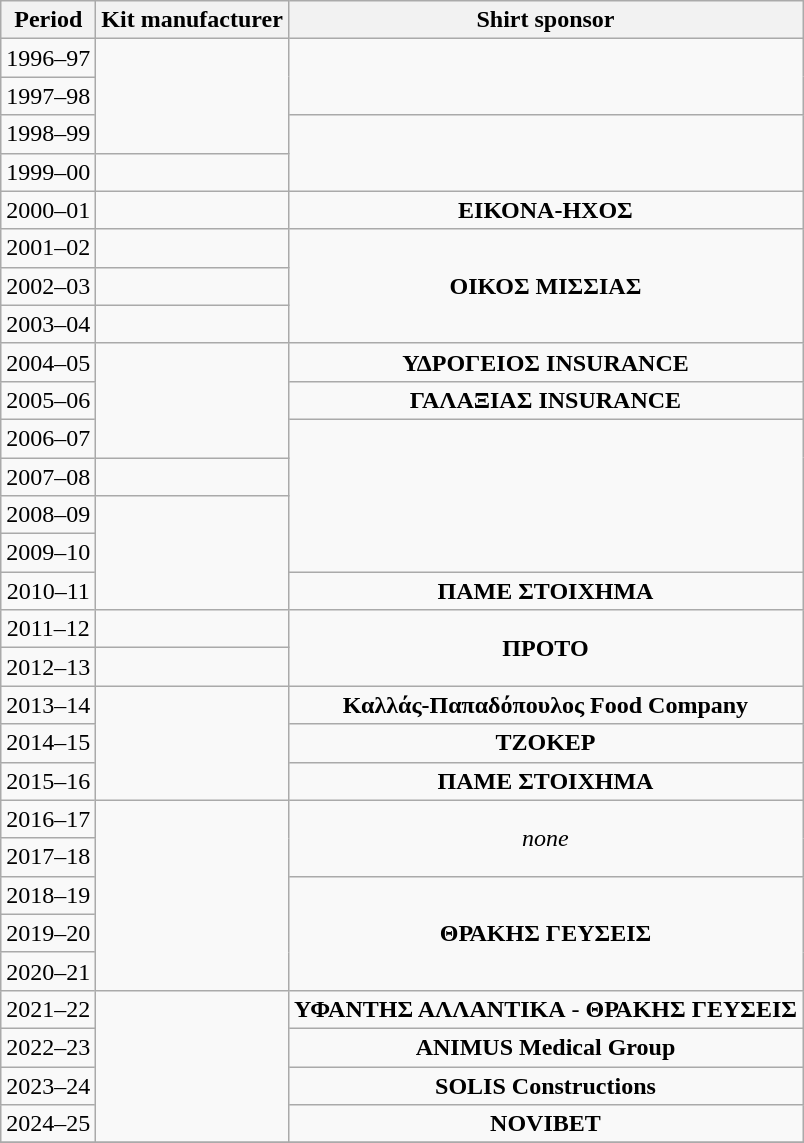<table class="wikitable" style="text-align: center">
<tr>
<th>Period</th>
<th>Kit manufacturer</th>
<th>Shirt sponsor</th>
</tr>
<tr>
<td>1996–97</td>
<td rowspan=3></td>
<td rowspan=2></td>
</tr>
<tr>
<td>1997–98</td>
</tr>
<tr>
<td>1998–99</td>
<td rowspan=2></td>
</tr>
<tr>
<td>1999–00</td>
<td></td>
</tr>
<tr>
<td>2000–01</td>
<td> </td>
<td rowspan=1><strong>ΕΙΚΟΝΑ-ΗΧΟΣ</strong></td>
</tr>
<tr>
<td>2001–02</td>
<td></td>
<td rowspan=3><strong>ΟΙΚΟΣ ΜΙΣΣΙΑΣ</strong></td>
</tr>
<tr>
<td>2002–03</td>
<td><br></td>
</tr>
<tr>
<td>2003–04</td>
<td></td>
</tr>
<tr>
<td>2004–05</td>
<td rowspan=3></td>
<td><strong>ΥΔΡΟΓΕΙΟΣ INSURANCE</strong></td>
</tr>
<tr>
<td>2005–06</td>
<td><strong>ΓΑΛΑΞΙΑΣ INSURANCE</strong></td>
</tr>
<tr>
<td>2006–07</td>
<td rowspan=4></td>
</tr>
<tr>
<td>2007–08</td>
<td></td>
</tr>
<tr>
<td>2008–09</td>
<td rowspan=3></td>
</tr>
<tr>
<td>2009–10</td>
</tr>
<tr>
<td>2010–11</td>
<td><strong>ΠΑΜΕ ΣΤΟΙΧΗΜΑ</strong></td>
</tr>
<tr>
<td>2011–12</td>
<td rowspan=1></td>
<td rowspan=2><strong>ΠΡΟΤΟ</strong></td>
</tr>
<tr>
<td>2012–13</td>
<td></td>
</tr>
<tr>
<td>2013–14</td>
<td rowspan=3></td>
<td rowspan=1><strong>Καλλάς-Παπαδόπουλος Food Company</strong></td>
</tr>
<tr>
<td>2014–15</td>
<td rowspan=1><strong>ΤΖΟΚΕΡ</strong></td>
</tr>
<tr>
<td>2015–16</td>
<td rowspan=1><strong>ΠΑΜΕ ΣΤΟΙΧΗΜΑ</strong></td>
</tr>
<tr>
<td>2016–17</td>
<td rowspan=5></td>
<td rowspan=2><em>none</em></td>
</tr>
<tr>
<td>2017–18</td>
</tr>
<tr>
<td>2018–19</td>
<td rowspan=3><strong>ΘΡΑΚΗΣ ΓΕΥΣΕΙΣ</strong></td>
</tr>
<tr>
<td>2019–20</td>
</tr>
<tr>
<td>2020–21</td>
</tr>
<tr>
<td>2021–22</td>
<td rowspan=4></td>
<td rowspan=1><strong>ΥΦΑΝΤΗΣ ΑΛΛΑΝΤΙΚΑ</strong> - <strong>ΘΡΑΚΗΣ ΓΕΥΣΕΙΣ</strong></td>
</tr>
<tr>
<td>2022–23</td>
<td rowspan=1><strong>ANIMUS Medical Group</strong></td>
</tr>
<tr>
<td>2023–24</td>
<td rowspan=1><strong>SOLIS Constructions</strong></td>
</tr>
<tr>
<td>2024–25</td>
<td rowspan=1><strong>NOVIBET</strong></td>
</tr>
<tr>
</tr>
</table>
